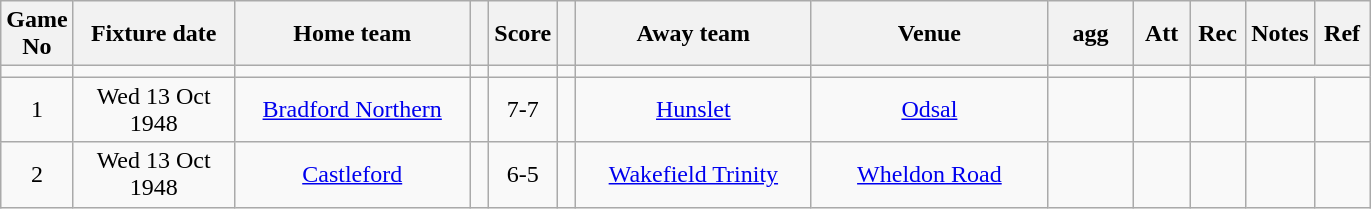<table class="wikitable" style="text-align:center;">
<tr>
<th width=20 abbr="No">Game No</th>
<th width=100 abbr="Date">Fixture date</th>
<th width=150 abbr="Home team">Home team</th>
<th width=5 abbr="space"></th>
<th width=20 abbr="Score">Score</th>
<th width=5 abbr="space"></th>
<th width=150 abbr="Away team">Away team</th>
<th width=150 abbr="Venue">Venue</th>
<th width=50 abbr="agg">agg</th>
<th width=30 abbr="Att">Att</th>
<th width=30 abbr="Rec">Rec</th>
<th width=20 abbr="Notes">Notes</th>
<th width=30 abbr="Ref">Ref</th>
</tr>
<tr>
<td></td>
<td></td>
<td></td>
<td></td>
<td></td>
<td></td>
<td></td>
<td></td>
<td></td>
<td></td>
<td></td>
</tr>
<tr>
<td>1</td>
<td>Wed 13 Oct 1948</td>
<td><a href='#'>Bradford Northern</a></td>
<td></td>
<td>7-7</td>
<td></td>
<td><a href='#'>Hunslet</a></td>
<td><a href='#'>Odsal</a></td>
<td></td>
<td></td>
<td></td>
<td></td>
<td></td>
</tr>
<tr>
<td>2</td>
<td>Wed 13 Oct 1948</td>
<td><a href='#'>Castleford</a></td>
<td></td>
<td>6-5</td>
<td></td>
<td><a href='#'>Wakefield Trinity</a></td>
<td><a href='#'>Wheldon Road</a></td>
<td></td>
<td></td>
<td></td>
<td></td>
<td></td>
</tr>
</table>
